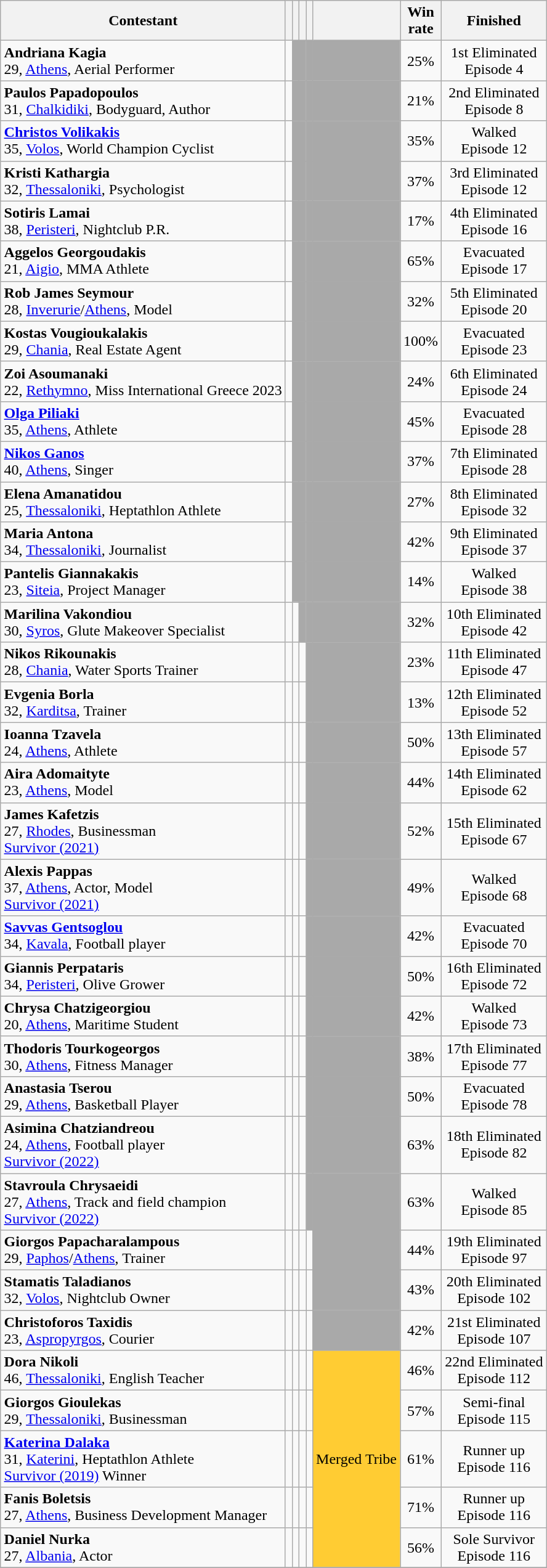<table class="wikitable sortable" style="margin:auto; text-align:center">
<tr>
<th>Contestant</th>
<th></th>
<th></th>
<th></th>
<th></th>
<th></th>
<th>Win<br>rate</th>
<th>Finished</th>
</tr>
<tr>
<td align="left"><strong>Andriana Kagia</strong><br>29, <a href='#'>Athens</a>, Aerial Performer</td>
<td></td>
<td bgcolor="darkgray"></td>
<td bgcolor="darkgray"></td>
<td bgcolor="darkgray"></td>
<td bgcolor="darkgray"></td>
<td>25%</td>
<td>1st Eliminated<br>Episode 4</td>
</tr>
<tr>
<td align="left"><strong>Paulos Papadopoulos</strong><br>31, <a href='#'>Chalkidiki</a>, Bodyguard, Author<br></td>
<td></td>
<td bgcolor="darkgray"></td>
<td bgcolor="darkgray"></td>
<td bgcolor="darkgray"></td>
<td bgcolor="darkgray"></td>
<td>21%</td>
<td>2nd Eliminated<br>Episode 8</td>
</tr>
<tr>
<td align="left"><strong><a href='#'>Christos Volikakis</a></strong> <br>35, <a href='#'>Volos</a>, World  Champion Cyclist</td>
<td></td>
<td bgcolor="darkgray"></td>
<td bgcolor="darkgray"></td>
<td bgcolor="darkgray"></td>
<td bgcolor="darkgray"></td>
<td>35%</td>
<td>Walked<br>Episode 12</td>
</tr>
<tr>
<td align="left"><strong>Kristi Kathargia</strong><br>32, <a href='#'>Thessaloniki</a>, Psychologist</td>
<td></td>
<td bgcolor="darkgray"></td>
<td bgcolor="darkgray"></td>
<td bgcolor="darkgray"></td>
<td bgcolor="darkgray"></td>
<td>37%</td>
<td>3rd Eliminated<br>Episode 12</td>
</tr>
<tr>
<td align="left"><strong>Sotiris Lamai</strong><br>38, <a href='#'>Peristeri</a>, Nightclub P.R.</td>
<td></td>
<td bgcolor="darkgray"></td>
<td bgcolor="darkgray"></td>
<td bgcolor="darkgray"></td>
<td bgcolor="darkgray"></td>
<td>17%</td>
<td>4th Eliminated<br>Episode 16</td>
</tr>
<tr>
<td align="left"><strong>Aggelos Georgoudakis</strong><br>21, <a href='#'>Aigio</a>, MMA Athlete<br></td>
<td></td>
<td bgcolor="darkgray"></td>
<td bgcolor="darkgray"></td>
<td bgcolor="darkgray"></td>
<td bgcolor="darkgray"></td>
<td>65%</td>
<td>Evacuated<br>Episode 17</td>
</tr>
<tr>
<td align="left"><strong>Rob James Seymour</strong><br>28, <a href='#'>Inverurie</a>/<a href='#'>Athens</a>, Model<br></td>
<td></td>
<td bgcolor="darkgray"></td>
<td bgcolor="darkgray"></td>
<td bgcolor="darkgray"></td>
<td bgcolor="darkgray"></td>
<td>32%</td>
<td>5th Eliminated<br>Episode 20</td>
</tr>
<tr>
<td align="left"><strong>Kostas Vougioukalakis</strong><br>29, <a href='#'>Chania</a>, Real Estate Agent</td>
<td></td>
<td bgcolor="darkgray"></td>
<td bgcolor="darkgray"></td>
<td bgcolor="darkgray"></td>
<td bgcolor="darkgray"></td>
<td>100%</td>
<td>Evacuated<br>Episode 23</td>
</tr>
<tr>
<td align="left"><strong>Zoi Asoumanaki</strong><br>22, <a href='#'>Rethymno</a>, Miss International Greece 2023</td>
<td></td>
<td bgcolor="darkgray"></td>
<td bgcolor="darkgray"></td>
<td bgcolor="darkgray"></td>
<td bgcolor="darkgray"></td>
<td>24%</td>
<td>6th Eliminated<br>Episode 24</td>
</tr>
<tr>
<td align="left"><strong><a href='#'>Olga Piliaki</a></strong><br>35, <a href='#'>Athens</a>, Athlete<br></td>
<td></td>
<td bgcolor="darkgray"></td>
<td bgcolor="darkgray"></td>
<td bgcolor="darkgray"></td>
<td bgcolor="darkgray"></td>
<td>45%</td>
<td>Evacuated<br>Episode 28</td>
</tr>
<tr>
<td align="left"><strong><a href='#'>Nikos Ganos</a></strong><br>40, <a href='#'>Athens</a>, Singer</td>
<td></td>
<td bgcolor="darkgray"></td>
<td bgcolor="darkgray"></td>
<td bgcolor="darkgray"></td>
<td bgcolor="darkgray"></td>
<td>37%</td>
<td>7th Eliminated<br>Episode 28</td>
</tr>
<tr>
<td align="left"><strong>Elena Amanatidou</strong><br>25, <a href='#'>Thessaloniki</a>, Heptathlon Athlete</td>
<td></td>
<td bgcolor="darkgray"></td>
<td bgcolor="darkgray"></td>
<td bgcolor="darkgray"></td>
<td bgcolor="darkgray"></td>
<td>27%</td>
<td>8th Eliminated<br>Episode 32</td>
</tr>
<tr>
<td align="left"><strong>Maria Antona</strong><br>34, <a href='#'>Thessaloniki</a>, Journalist</td>
<td></td>
<td bgcolor="darkgray"></td>
<td bgcolor="darkgray"></td>
<td bgcolor="darkgray"></td>
<td bgcolor="darkgray"></td>
<td>42%</td>
<td>9th Eliminated<br>Episode 37</td>
</tr>
<tr>
<td align="left"><strong>Pantelis Giannakakis</strong><br>23, <a href='#'>Siteia</a>, Project Manager<br></td>
<td></td>
<td bgcolor="darkgray"></td>
<td bgcolor="darkgray"></td>
<td bgcolor="darkgray"></td>
<td bgcolor="darkgray"></td>
<td>14%</td>
<td>Walked<br>Episode 38</td>
</tr>
<tr>
<td align="left"><strong>Marilina Vakondiou</strong><br>30, <a href='#'>Syros</a>, Glute Makeover Specialist</td>
<td></td>
<td></td>
<td bgcolor="darkgray"></td>
<td bgcolor="darkgray"></td>
<td bgcolor="darkgray"></td>
<td>32%</td>
<td>10th Eliminated<br>Episode 42</td>
</tr>
<tr>
<td align="left"><strong>Nikos Rikounakis</strong><br>28, <a href='#'>Chania</a>, Water Sports Trainer</td>
<td></td>
<td></td>
<td></td>
<td bgcolor="darkgray"></td>
<td bgcolor="darkgray"></td>
<td>23%</td>
<td>11th Eliminated<br>Episode 47</td>
</tr>
<tr>
<td align="left"><strong>Evgenia Borla</strong><br>32, <a href='#'>Karditsa</a>, Trainer</td>
<td></td>
<td></td>
<td></td>
<td bgcolor="darkgray"></td>
<td bgcolor="darkgray"></td>
<td>13%</td>
<td>12th Eliminated<br>Episode 52</td>
</tr>
<tr>
<td align="left"><strong>Ioanna Tzavela</strong><br>24, <a href='#'>Athens</a>, Athlete</td>
<td></td>
<td></td>
<td></td>
<td bgcolor="darkgray"></td>
<td bgcolor="darkgray"></td>
<td>50%</td>
<td>13th Eliminated<br>Episode 57</td>
</tr>
<tr>
<td align="left"><strong>Aira Adomaityte</strong><br>23, <a href='#'>Athens</a>, Model<br></td>
<td></td>
<td></td>
<td></td>
<td bgcolor="darkgray"></td>
<td bgcolor="darkgray"></td>
<td>44%</td>
<td>14th Eliminated<br>Episode 62</td>
</tr>
<tr>
<td align="left"><strong>James Kafetzis</strong><br> 27, <a href='#'>Rhodes</a>, Businessman<br><a href='#'>Survivor (2021)</a></td>
<td></td>
<td></td>
<td></td>
<td bgcolor="darkgray"></td>
<td bgcolor="darkgray"></td>
<td>52%</td>
<td>15th Eliminated<br>Episode 67</td>
</tr>
<tr>
<td align="left"><strong>Alexis Pappas</strong> <br> 37, <a href='#'>Athens</a>, Actor, Model<br><a href='#'>Survivor (2021)</a></td>
<td></td>
<td></td>
<td></td>
<td bgcolor="darkgray"></td>
<td bgcolor="darkgray"></td>
<td>49%</td>
<td>Walked<br>Episode 68</td>
</tr>
<tr>
<td align="left"><strong><a href='#'>Savvas Gentsoglou</a></strong><br>34, <a href='#'>Kavala</a>, Football player</td>
<td></td>
<td></td>
<td></td>
<td bgcolor="darkgray"></td>
<td bgcolor="darkgray"></td>
<td>42%</td>
<td>Evacuated<br>Episode 70</td>
</tr>
<tr>
<td align="left"><strong>Giannis Perpataris</strong><br>34, <a href='#'>Peristeri</a>, Olive Grower <br></td>
<td></td>
<td></td>
<td></td>
<td bgcolor="darkgray"></td>
<td bgcolor="darkgray"></td>
<td>50%</td>
<td>16th Eliminated<br>Episode 72</td>
</tr>
<tr>
<td align="left"><strong>Chrysa Chatzigeorgiou</strong><br>20, <a href='#'>Athens</a>, Maritime Student</td>
<td></td>
<td></td>
<td></td>
<td bgcolor="darkgray"></td>
<td bgcolor="darkgray"></td>
<td>42%</td>
<td>Walked<br>Episode 73</td>
</tr>
<tr>
<td align="left"><strong>Thodoris Tourkogeorgos</strong><br>30, <a href='#'>Athens</a>, Fitness Manager</td>
<td></td>
<td></td>
<td></td>
<td bgcolor="darkgray"></td>
<td bgcolor="darkgray"></td>
<td>38%</td>
<td>17th Eliminated<br>Episode 77</td>
</tr>
<tr>
<td align="left"><strong>Anastasia Tserou</strong><br>29, <a href='#'>Athens</a>, Basketball Player</td>
<td></td>
<td></td>
<td></td>
<td bgcolor="darkgray"></td>
<td bgcolor="darkgray"></td>
<td>50%</td>
<td>Evacuated<br>Episode 78</td>
</tr>
<tr>
<td align="left"><strong>Asimina Chatziandreou</strong><br>24, <a href='#'>Athens</a>, Football player <br><a href='#'>Survivor (2022)</a></td>
<td></td>
<td></td>
<td></td>
<td bgcolor="darkgray"></td>
<td bgcolor="darkgray"></td>
<td>63%</td>
<td>18th Eliminated<br>Episode 82</td>
</tr>
<tr>
<td align="left"><strong>Stavroula Chrysaeidi</strong><br>27, <a href='#'>Athens</a>, Track and field champion<br><a href='#'>Survivor (2022)</a></td>
<td></td>
<td></td>
<td></td>
<td bgcolor="darkgray"></td>
<td bgcolor="darkgray"></td>
<td>63%</td>
<td>Walked<br>Episode 85</td>
</tr>
<tr>
<td align="left"><strong>Giorgos Papacharalampous</strong><br>29, <a href='#'>Paphos</a>/<a href='#'>Athens</a>, Trainer<br></td>
<td></td>
<td></td>
<td></td>
<td></td>
<td bgcolor="darkgray"></td>
<td>44%</td>
<td>19th Eliminated<br>Episode 97</td>
</tr>
<tr>
<td align="left"><strong>Stamatis Taladianos</strong><br>32, <a href='#'>Volos</a>, Nightclub Owner</td>
<td></td>
<td></td>
<td></td>
<td></td>
<td bgcolor="darkgray"></td>
<td>43%</td>
<td>20th Eliminated<br>Episode 102</td>
</tr>
<tr>
<td align="left"><strong>Christoforos Taxidis</strong><br>23, <a href='#'>Aspropyrgos</a>, Courier<br></td>
<td></td>
<td></td>
<td></td>
<td></td>
<td bgcolor="darkgray"></td>
<td>42%</td>
<td>21st Eliminated<br>Episode 107</td>
</tr>
<tr>
<td align="left"><strong>Dora Nikoli</strong><br>46, <a href='#'>Thessaloniki</a>, English Teacher</td>
<td></td>
<td></td>
<td></td>
<td></td>
<td bgcolor="#FFCC33" rowspan="5">Merged Tribe</td>
<td>46%</td>
<td>22nd Eliminated<br>Episode 112</td>
</tr>
<tr>
<td align="left"><strong>Giorgos Gioulekas</strong><br>29, <a href='#'>Thessaloniki</a>, Businessman<br></td>
<td></td>
<td></td>
<td></td>
<td></td>
<td>57%</td>
<td>Semi-final<br>Episode 115</td>
</tr>
<tr>
<td align="left"><strong><a href='#'>Katerina Dalaka</a></strong><br>31, <a href='#'>Katerini</a>, Heptathlon Athlete<br><a href='#'>Survivor (2019)</a> Winner</td>
<td></td>
<td></td>
<td></td>
<td></td>
<td>61%</td>
<td>Runner up<br>Episode 116</td>
</tr>
<tr>
<td align="left"><strong>Fanis Boletsis</strong><br>27, <a href='#'>Athens</a>, Business Development Manager<br></td>
<td></td>
<td></td>
<td></td>
<td></td>
<td>71%</td>
<td>Runner up<br>Episode 116</td>
</tr>
<tr>
<td align="left"><strong>Daniel Nurka</strong> <br>27, <a href='#'>Albania</a>, Actor</td>
<td></td>
<td></td>
<td></td>
<td></td>
<td>56%</td>
<td>Sole Survivor<br>Episode 116</td>
</tr>
<tr>
</tr>
</table>
